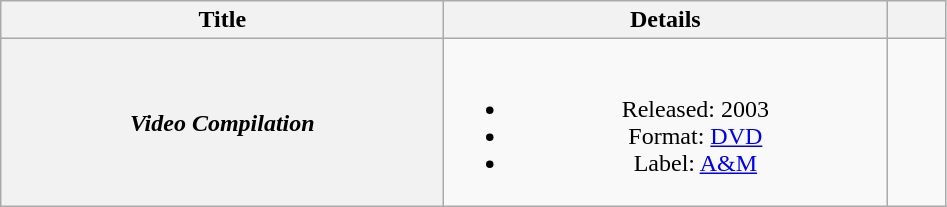<table class="wikitable sortable plainrowheaders" style="text-align:center;">
<tr>
<th scope="col" style="width:18em;">Title</th>
<th scope="col" style="width:18em;">Details</th>
<th class="unsortable" scope="col" style="width:2em;"></th>
</tr>
<tr>
<th scope="row"><em>Video Compilation</em></th>
<td><br><ul><li>Released: 2003</li><li>Format: <a href='#'>DVD</a></li><li>Label: <a href='#'>A&M</a></li></ul></td>
<td></td>
</tr>
</table>
